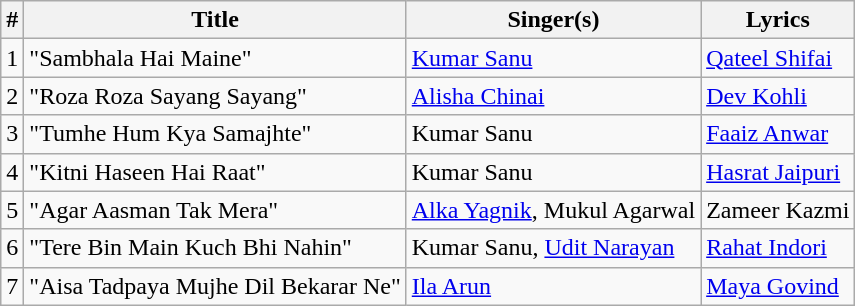<table class="wikitable">
<tr>
<th>#</th>
<th>Title</th>
<th>Singer(s)</th>
<th>Lyrics</th>
</tr>
<tr>
<td>1</td>
<td>"Sambhala Hai Maine"</td>
<td><a href='#'>Kumar Sanu</a></td>
<td><a href='#'>Qateel Shifai</a></td>
</tr>
<tr>
<td>2</td>
<td>"Roza Roza Sayang Sayang"</td>
<td><a href='#'>Alisha Chinai</a></td>
<td><a href='#'>Dev Kohli</a></td>
</tr>
<tr>
<td>3</td>
<td>"Tumhe Hum Kya Samajhte"</td>
<td>Kumar Sanu</td>
<td><a href='#'>Faaiz Anwar</a></td>
</tr>
<tr>
<td>4</td>
<td>"Kitni Haseen Hai Raat"</td>
<td>Kumar Sanu</td>
<td><a href='#'>Hasrat Jaipuri</a></td>
</tr>
<tr>
<td>5</td>
<td>"Agar Aasman Tak Mera"</td>
<td><a href='#'>Alka Yagnik</a>, Mukul Agarwal</td>
<td>Zameer Kazmi</td>
</tr>
<tr>
<td>6</td>
<td>"Tere Bin Main Kuch Bhi Nahin"</td>
<td>Kumar Sanu, <a href='#'>Udit Narayan</a></td>
<td><a href='#'>Rahat Indori</a></td>
</tr>
<tr>
<td>7</td>
<td>"Aisa Tadpaya Mujhe Dil Bekarar Ne"</td>
<td><a href='#'>Ila Arun</a></td>
<td><a href='#'>Maya Govind</a></td>
</tr>
</table>
